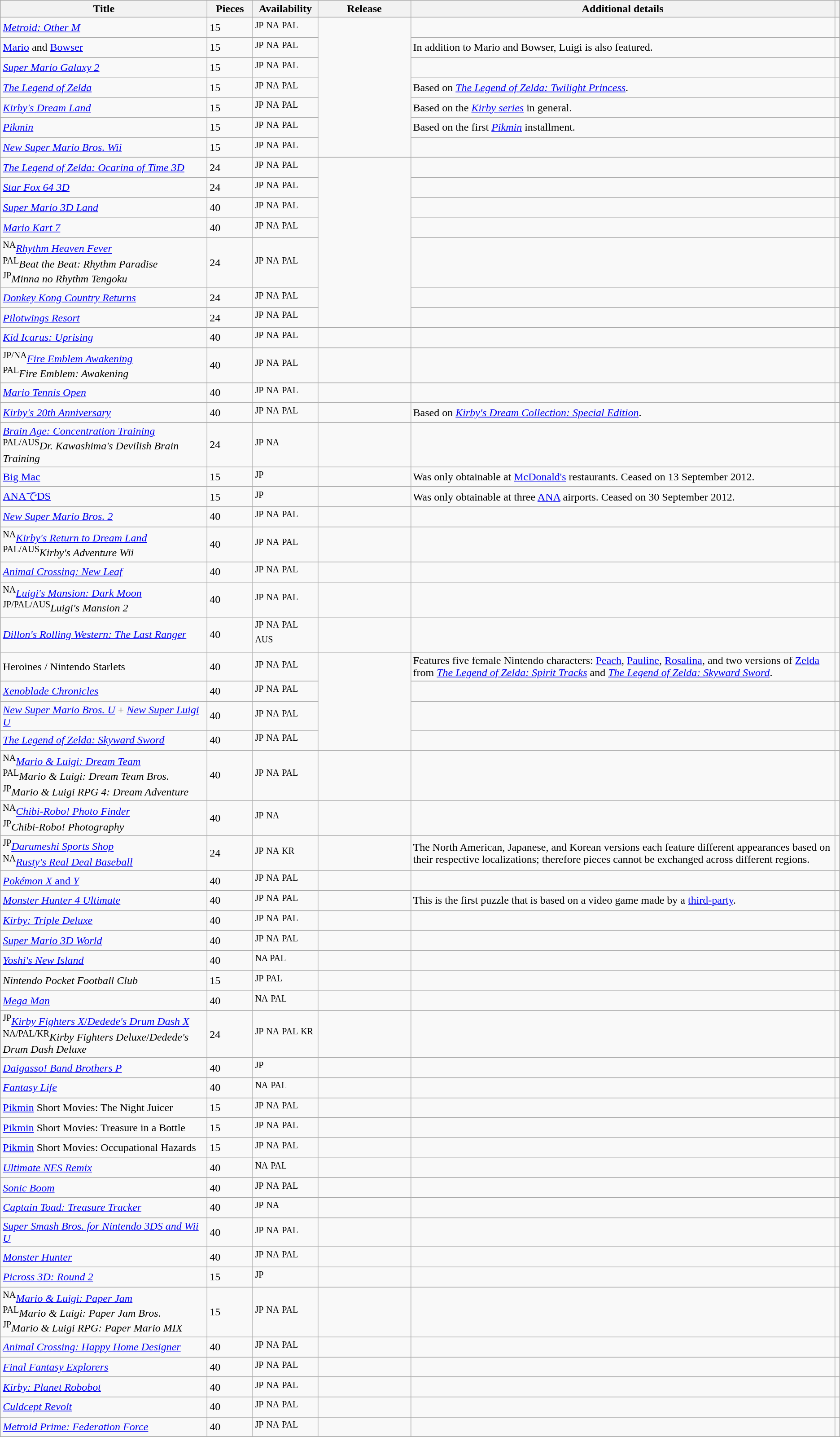<table class="wikitable">
<tr>
<th style="width:300px;">Title</th>
<th style="width:60px;">Pieces</th>
<th style="width:90px;">Availability</th>
<th style="width:130px;">Release</th>
<th>Additional details</th>
<th></th>
</tr>
<tr>
<td><em><a href='#'>Metroid: Other M</a></em></td>
<td>15</td>
<td><sup>JP</sup> <sup>NA</sup> <sup>PAL</sup></td>
<td rowspan="7"></td>
<td></td>
<td></td>
</tr>
<tr>
<td><a href='#'>Mario</a> and <a href='#'>Bowser</a></td>
<td>15</td>
<td><sup>JP</sup> <sup>NA</sup> <sup>PAL</sup></td>
<td>In addition to Mario and Bowser, Luigi is also featured.</td>
<td></td>
</tr>
<tr>
<td><em><a href='#'>Super Mario Galaxy 2</a></em></td>
<td>15</td>
<td><sup>JP</sup> <sup>NA</sup> <sup>PAL</sup></td>
<td></td>
<td></td>
</tr>
<tr>
<td><em><a href='#'>The Legend of Zelda</a></em></td>
<td>15</td>
<td><sup>JP</sup> <sup>NA</sup> <sup>PAL</sup></td>
<td>Based on <em><a href='#'>The Legend of Zelda: Twilight Princess</a></em>.</td>
<td></td>
</tr>
<tr>
<td><em><a href='#'>Kirby's Dream Land</a></em></td>
<td>15</td>
<td><sup>JP</sup> <sup>NA</sup> <sup>PAL</sup></td>
<td>Based on the <em><a href='#'>Kirby series</a></em> in general.</td>
<td></td>
</tr>
<tr>
<td><em><a href='#'>Pikmin</a></em></td>
<td>15</td>
<td><sup>JP</sup> <sup>NA</sup> <sup>PAL</sup></td>
<td>Based on the first <em><a href='#'>Pikmin</a></em> installment.</td>
<td></td>
</tr>
<tr>
<td><em><a href='#'>New Super Mario Bros. Wii</a></em></td>
<td>15</td>
<td><sup>JP</sup> <sup>NA</sup> <sup>PAL</sup></td>
<td></td>
<td></td>
</tr>
<tr>
<td><em><a href='#'>The Legend of Zelda: Ocarina of Time 3D</a></em></td>
<td>24</td>
<td><sup>JP</sup> <sup>NA</sup> <sup>PAL</sup></td>
<td rowspan="7"></td>
<td></td>
<td></td>
</tr>
<tr>
<td><em><a href='#'>Star Fox 64 3D</a></em></td>
<td>24</td>
<td><sup>JP</sup> <sup>NA</sup> <sup>PAL</sup></td>
<td></td>
<td></td>
</tr>
<tr>
<td><em><a href='#'>Super Mario 3D Land</a></em></td>
<td>40</td>
<td><sup>JP</sup> <sup>NA</sup> <sup>PAL</sup></td>
<td></td>
<td></td>
</tr>
<tr>
<td><em><a href='#'>Mario Kart 7</a></em></td>
<td>40</td>
<td><sup>JP</sup> <sup>NA</sup> <sup>PAL</sup></td>
<td></td>
<td></td>
</tr>
<tr>
<td><sup>NA</sup><em><a href='#'>Rhythm Heaven Fever</a></em><br><sup>PAL</sup><em>Beat the Beat: Rhythm Paradise</em><br><sup>JP</sup><em>Minna no Rhythm Tengoku</em></td>
<td>24</td>
<td><sup>JP</sup> <sup>NA</sup> <sup>PAL</sup></td>
<td></td>
<td></td>
</tr>
<tr>
<td><em><a href='#'>Donkey Kong Country Returns</a></em></td>
<td>24</td>
<td><sup>JP</sup> <sup>NA</sup> <sup>PAL</sup></td>
<td></td>
<td></td>
</tr>
<tr>
<td><em><a href='#'>Pilotwings Resort</a></em></td>
<td>24</td>
<td><sup>JP</sup> <sup>NA</sup> <sup>PAL</sup></td>
<td></td>
<td></td>
</tr>
<tr>
<td><em><a href='#'>Kid Icarus: Uprising</a></em></td>
<td>40</td>
<td><sup>JP</sup> <sup>NA</sup> <sup>PAL</sup></td>
<td></td>
<td></td>
<td></td>
</tr>
<tr>
<td><sup>JP/NA</sup><em><a href='#'>Fire Emblem Awakening</a></em><br><sup>PAL</sup><em>Fire Emblem: Awakening</em></td>
<td>40</td>
<td><sup>JP</sup> <sup>NA</sup> <sup>PAL</sup></td>
<td></td>
<td></td>
<td></td>
</tr>
<tr>
<td><em><a href='#'>Mario Tennis Open</a></em></td>
<td>40</td>
<td><sup>JP</sup> <sup>NA</sup> <sup>PAL</sup></td>
<td></td>
<td></td>
<td></td>
</tr>
<tr>
<td><em><a href='#'>Kirby's 20th Anniversary</a></em></td>
<td>40</td>
<td><sup>JP</sup> <sup>NA</sup> <sup>PAL</sup></td>
<td></td>
<td>Based on <em><a href='#'>Kirby's Dream Collection: Special Edition</a></em>.</td>
<td></td>
</tr>
<tr>
<td><em><a href='#'>Brain Age: Concentration Training</a></em><br><sup>PAL/AUS</sup><em>Dr. Kawashima's Devilish Brain Training</em></td>
<td>24</td>
<td><sup>JP</sup> <sup>NA</sup></td>
<td></td>
<td></td>
<td></td>
</tr>
<tr>
<td><a href='#'>Big Mac</a></td>
<td>15</td>
<td><sup>JP</sup></td>
<td></td>
<td>Was only obtainable at <a href='#'>McDonald's</a> restaurants. Ceased on 13 September 2012.</td>
<td></td>
</tr>
<tr>
<td><a href='#'>ANAでDS</a></td>
<td>15</td>
<td><sup>JP</sup></td>
<td></td>
<td>Was only obtainable at three <a href='#'>ANA</a> airports. Ceased on 30 September 2012.</td>
<td></td>
</tr>
<tr>
<td><em><a href='#'>New Super Mario Bros. 2</a></em></td>
<td>40</td>
<td><sup>JP</sup> <sup>NA</sup> <sup>PAL</sup></td>
<td></td>
<td></td>
<td></td>
</tr>
<tr>
<td><sup>NA</sup><em><a href='#'>Kirby's Return to Dream Land</a></em><br><sup>PAL/AUS</sup><em>Kirby's Adventure Wii</em></td>
<td>40</td>
<td><sup>JP</sup> <sup>NA</sup> <sup>PAL</sup></td>
<td></td>
<td></td>
<td></td>
</tr>
<tr>
<td><em><a href='#'>Animal Crossing: New Leaf</a></em></td>
<td>40</td>
<td><sup>JP</sup> <sup>NA</sup> <sup>PAL</sup></td>
<td></td>
<td></td>
<td></td>
</tr>
<tr>
<td><sup>NA</sup><em><a href='#'>Luigi's Mansion: Dark Moon</a></em><br><sup>JP/PAL/AUS</sup><em>Luigi's Mansion 2</em></td>
<td>40</td>
<td><sup>JP</sup> <sup>NA</sup> <sup>PAL</sup></td>
<td></td>
<td></td>
<td></td>
</tr>
<tr>
<td><em><a href='#'>Dillon's Rolling Western: The Last Ranger</a></em></td>
<td>40</td>
<td><sup>JP</sup> <sup>NA</sup> <sup>PAL</sup> <sup>AUS</sup></td>
<td></td>
<td></td>
<td></td>
</tr>
<tr>
<td>Heroines / Nintendo Starlets</td>
<td>40</td>
<td><sup>JP</sup> <sup>NA</sup> <sup>PAL</sup></td>
<td rowspan="4"></td>
<td>Features five female Nintendo characters: <a href='#'>Peach</a>, <a href='#'>Pauline</a>, <a href='#'>Rosalina</a>, and two versions of <a href='#'>Zelda</a> from <em><a href='#'>The Legend of Zelda: Spirit Tracks</a></em> and <em><a href='#'>The Legend of Zelda: Skyward Sword</a></em>.</td>
<td></td>
</tr>
<tr>
<td><em><a href='#'>Xenoblade Chronicles</a></em></td>
<td>40</td>
<td><sup>JP</sup> <sup>NA</sup> <sup>PAL</sup></td>
<td></td>
<td></td>
</tr>
<tr>
<td><em><a href='#'>New Super Mario Bros. U</a></em> + <em><a href='#'>New Super Luigi U</a></em></td>
<td>40</td>
<td><sup>JP</sup> <sup>NA</sup> <sup>PAL</sup></td>
<td></td>
<td></td>
</tr>
<tr>
<td><em><a href='#'>The Legend of Zelda: Skyward Sword</a></em></td>
<td>40</td>
<td><sup>JP</sup> <sup>NA</sup> <sup>PAL</sup></td>
<td></td>
<td></td>
</tr>
<tr>
<td><sup>NA</sup><em><a href='#'>Mario & Luigi: Dream Team</a></em><br><sup>PAL</sup><em>Mario & Luigi: Dream Team Bros.</em><br><sup>JP</sup><em>Mario & Luigi RPG 4: Dream Adventure</em></td>
<td>40</td>
<td><sup>JP</sup> <sup>NA</sup> <sup>PAL</sup></td>
<td></td>
<td></td>
<td></td>
</tr>
<tr>
<td><sup>NA</sup><em><a href='#'>Chibi-Robo! Photo Finder</a></em><br><sup>JP</sup><em>Chibi-Robo! Photography</em></td>
<td>40</td>
<td><sup>JP</sup> <sup>NA</sup></td>
<td></td>
<td></td>
<td></td>
</tr>
<tr>
<td><sup>JP</sup><em><a href='#'>Darumeshi Sports Shop</a></em><br><sup>NA</sup><em><a href='#'>Rusty's Real Deal Baseball</a></em></td>
<td>24</td>
<td><sup>JP</sup> <sup>NA</sup> <sup>KR</sup></td>
<td></td>
<td>The North American, Japanese, and Korean versions each feature different appearances based on their respective localizations; therefore pieces cannot be exchanged across different regions.</td>
<td></td>
</tr>
<tr>
<td><a href='#'><em>Pokémon X</em> and <em>Y</em></a></td>
<td>40</td>
<td><sup>JP</sup> <sup>NA</sup> <sup>PAL</sup></td>
<td></td>
<td></td>
<td></td>
</tr>
<tr>
<td><em><a href='#'>Monster Hunter 4 Ultimate</a></em></td>
<td>40</td>
<td><sup>JP</sup> <sup>NA</sup> <sup>PAL</sup></td>
<td></td>
<td>This is the first puzzle that is based on a video game made by a <a href='#'>third-party</a>.</td>
<td></td>
</tr>
<tr>
<td><em><a href='#'>Kirby: Triple Deluxe</a></em></td>
<td>40</td>
<td><sup>JP</sup> <sup>NA</sup> <sup>PAL</sup></td>
<td></td>
<td></td>
<td></td>
</tr>
<tr>
<td><em><a href='#'>Super Mario 3D World</a></em></td>
<td>40</td>
<td><sup>JP</sup> <sup>NA</sup> <sup>PAL</sup></td>
<td></td>
<td></td>
<td></td>
</tr>
<tr>
<td><em><a href='#'>Yoshi's New Island</a></em></td>
<td>40</td>
<td><sup>NA PAL</sup></td>
<td></td>
<td></td>
<td></td>
</tr>
<tr>
<td><em>Nintendo Pocket Football Club</em></td>
<td>15</td>
<td><sup>JP</sup> <sup>PAL</sup></td>
<td></td>
<td></td>
<td></td>
</tr>
<tr>
<td><em><a href='#'>Mega Man</a></em></td>
<td>40</td>
<td><sup>NA</sup> <sup>PAL</sup></td>
<td></td>
<td></td>
<td></td>
</tr>
<tr>
<td><sup>JP</sup><a href='#'><em>Kirby Fighters X</em>/<em>Dedede's Drum Dash X</em></a><br><sup>NA/PAL/KR</sup><em>Kirby Fighters Deluxe</em>/<em>Dedede's Drum Dash Deluxe</em></td>
<td>24</td>
<td><sup>JP</sup> <sup>NA</sup> <sup>PAL</sup> <sup>KR</sup></td>
<td></td>
<td></td>
<td></td>
</tr>
<tr>
<td><em><a href='#'>Daigasso! Band Brothers P</a></em></td>
<td>40</td>
<td><sup>JP</sup></td>
<td></td>
<td></td>
<td></td>
</tr>
<tr>
<td><em><a href='#'>Fantasy Life</a></em></td>
<td>40</td>
<td><sup>NA</sup> <sup>PAL</sup></td>
<td></td>
<td></td>
<td></td>
</tr>
<tr>
<td><a href='#'>Pikmin</a> Short Movies: The Night Juicer</td>
<td>15</td>
<td><sup>JP</sup> <sup>NA</sup> <sup>PAL</sup></td>
<td></td>
<td></td>
<td></td>
</tr>
<tr>
<td><a href='#'>Pikmin</a> Short Movies: Treasure in a Bottle</td>
<td>15</td>
<td><sup>JP</sup> <sup>NA</sup> <sup>PAL</sup></td>
<td></td>
<td></td>
<td></td>
</tr>
<tr>
<td><a href='#'>Pikmin</a> Short Movies: Occupational Hazards</td>
<td>15</td>
<td><sup>JP</sup> <sup>NA</sup> <sup>PAL</sup></td>
<td></td>
<td></td>
<td></td>
</tr>
<tr>
<td><em><a href='#'>Ultimate NES Remix</a></em></td>
<td>40</td>
<td><sup>NA</sup> <sup>PAL</sup></td>
<td></td>
<td></td>
<td></td>
</tr>
<tr>
<td><em><a href='#'>Sonic Boom</a></em></td>
<td>40</td>
<td><sup>JP</sup> <sup>NA</sup> <sup>PAL</sup></td>
<td></td>
<td></td>
<td></td>
</tr>
<tr>
<td><em><a href='#'>Captain Toad: Treasure Tracker</a></em></td>
<td>40</td>
<td><sup>JP</sup> <sup>NA</sup></td>
<td></td>
<td></td>
<td></td>
</tr>
<tr>
<td><em><a href='#'>Super Smash Bros. for Nintendo 3DS and Wii U</a></em></td>
<td>40</td>
<td><sup>JP</sup> <sup>NA</sup> <sup>PAL</sup></td>
<td></td>
<td></td>
<td></td>
</tr>
<tr>
<td><em><a href='#'>Monster Hunter</a></em></td>
<td>40</td>
<td><sup>JP</sup> <sup>NA</sup> <sup>PAL</sup></td>
<td></td>
<td></td>
<td></td>
</tr>
<tr>
<td><em><a href='#'>Picross 3D: Round 2</a></em></td>
<td>15</td>
<td><sup>JP</sup></td>
<td></td>
<td></td>
<td></td>
</tr>
<tr>
<td><sup>NA</sup><em><a href='#'>Mario & Luigi: Paper Jam</a></em><br><sup>PAL</sup><em>Mario & Luigi: Paper Jam Bros.</em><br><sup>JP</sup><em>Mario & Luigi RPG: Paper Mario MIX</em></td>
<td>15</td>
<td><sup>JP</sup> <sup>NA</sup> <sup>PAL</sup></td>
<td></td>
<td></td>
<td></td>
</tr>
<tr>
<td><em><a href='#'>Animal Crossing: Happy Home Designer</a></em></td>
<td>40</td>
<td><sup>JP</sup> <sup>NA</sup> <sup>PAL</sup></td>
<td></td>
<td></td>
<td></td>
</tr>
<tr>
<td><em><a href='#'>Final Fantasy Explorers</a></em></td>
<td>40</td>
<td><sup>JP</sup> <sup>NA</sup> <sup>PAL</sup></td>
<td></td>
<td></td>
<td></td>
</tr>
<tr>
<td><em><a href='#'>Kirby: Planet Robobot</a></em></td>
<td>40</td>
<td><sup>JP</sup> <sup>NA</sup> <sup>PAL</sup></td>
<td></td>
<td></td>
<td></td>
</tr>
<tr>
<td><em><a href='#'>Culdcept Revolt</a></em></td>
<td>40</td>
<td><sup>JP</sup> <sup>NA</sup> <sup>PAL</sup></td>
<td></td>
<td></td>
<td></td>
</tr>
<tr>
</tr>
<tr>
<td><em><a href='#'>Metroid Prime: Federation Force</a></em></td>
<td>40</td>
<td><sup>JP</sup> <sup>NA</sup> <sup>PAL</sup></td>
<td></td>
<td></td>
<td></td>
</tr>
<tr>
</tr>
</table>
